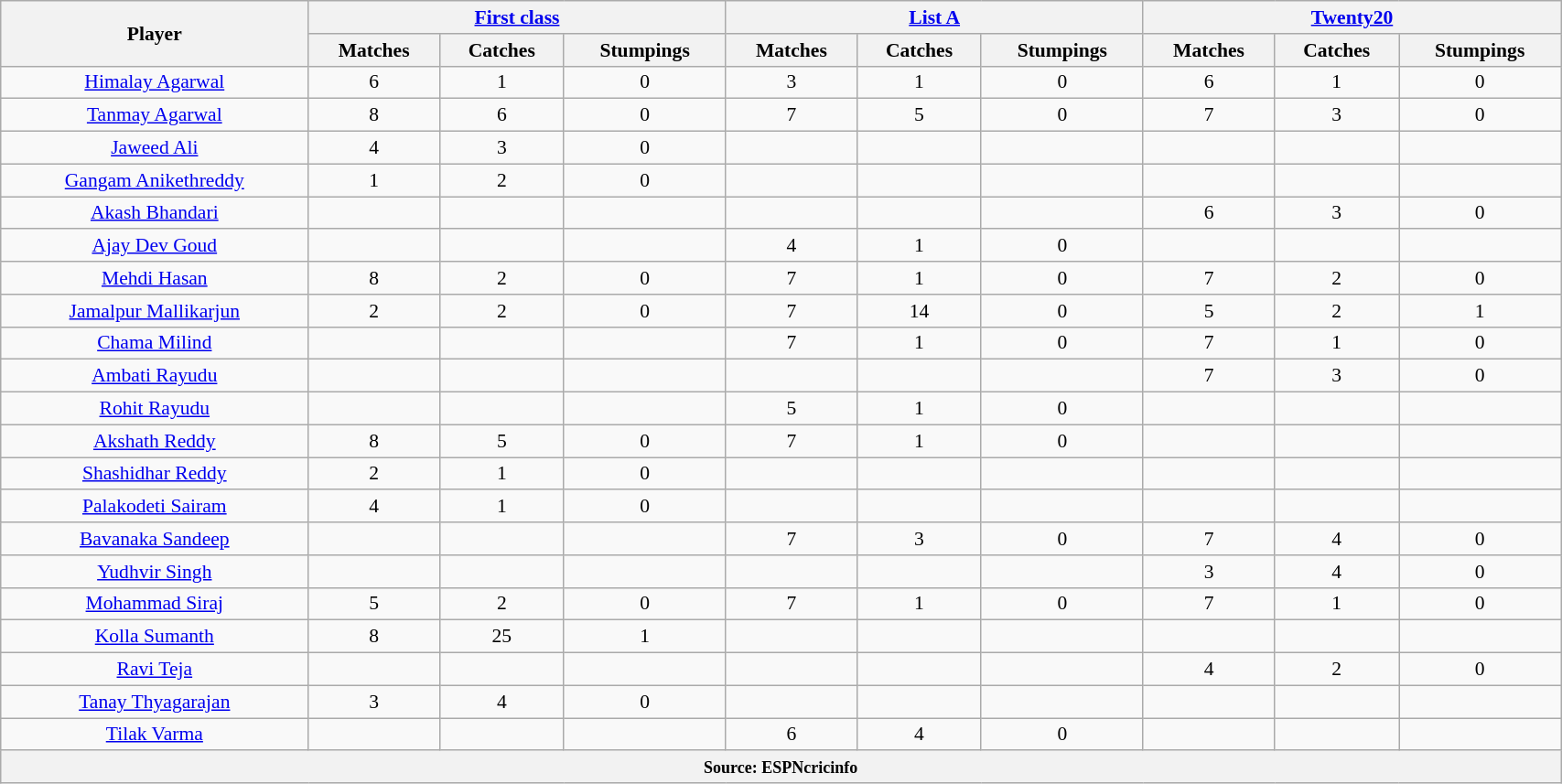<table class="wikitable" style="font-size: 90%; text-align: center;width:90%;">
<tr>
<th rowspan=2>Player</th>
<th colspan=3><a href='#'>First class</a></th>
<th colspan=3><a href='#'>List A</a></th>
<th colspan=3><a href='#'>Twenty20</a></th>
</tr>
<tr>
<th>Matches</th>
<th>Catches</th>
<th>Stumpings</th>
<th>Matches</th>
<th>Catches</th>
<th>Stumpings</th>
<th>Matches</th>
<th>Catches</th>
<th>Stumpings</th>
</tr>
<tr>
<td><a href='#'>Himalay Agarwal</a></td>
<td> 6</td>
<td>1</td>
<td>0</td>
<td> 3</td>
<td>1</td>
<td>0</td>
<td> 6</td>
<td>1</td>
<td>0</td>
</tr>
<tr>
<td><a href='#'>Tanmay Agarwal</a></td>
<td> 8</td>
<td>6</td>
<td>0</td>
<td> 7</td>
<td>5</td>
<td>0</td>
<td> 7</td>
<td>3</td>
<td>0</td>
</tr>
<tr>
<td><a href='#'>Jaweed Ali</a></td>
<td> 4</td>
<td>3</td>
<td>0</td>
<td></td>
<td></td>
<td></td>
<td></td>
<td></td>
<td></td>
</tr>
<tr>
<td><a href='#'>Gangam Anikethreddy</a></td>
<td> 1</td>
<td>2</td>
<td>0</td>
<td></td>
<td></td>
<td></td>
<td></td>
<td></td>
<td></td>
</tr>
<tr>
<td><a href='#'>Akash Bhandari</a></td>
<td></td>
<td></td>
<td></td>
<td></td>
<td></td>
<td></td>
<td> 6</td>
<td>3</td>
<td>0</td>
</tr>
<tr>
<td><a href='#'>Ajay Dev Goud</a></td>
<td></td>
<td></td>
<td></td>
<td> 4</td>
<td>1</td>
<td>0</td>
<td></td>
<td></td>
<td></td>
</tr>
<tr>
<td><a href='#'>Mehdi Hasan</a></td>
<td> 8</td>
<td>2</td>
<td>0</td>
<td> 7</td>
<td>1</td>
<td>0</td>
<td> 7</td>
<td>2</td>
<td>0</td>
</tr>
<tr>
<td><a href='#'>Jamalpur Mallikarjun</a></td>
<td> 2</td>
<td>2</td>
<td>0</td>
<td> 7</td>
<td>14</td>
<td>0</td>
<td> 5</td>
<td>2</td>
<td>1</td>
</tr>
<tr>
<td><a href='#'>Chama Milind</a></td>
<td></td>
<td></td>
<td></td>
<td> 7</td>
<td>1</td>
<td>0</td>
<td> 7</td>
<td>1</td>
<td>0</td>
</tr>
<tr>
<td><a href='#'>Ambati Rayudu</a></td>
<td></td>
<td></td>
<td></td>
<td></td>
<td></td>
<td></td>
<td> 7</td>
<td>3</td>
<td>0</td>
</tr>
<tr>
<td><a href='#'>Rohit Rayudu</a></td>
<td></td>
<td></td>
<td></td>
<td> 5</td>
<td>1</td>
<td>0</td>
<td></td>
<td></td>
<td></td>
</tr>
<tr>
<td><a href='#'>Akshath Reddy</a></td>
<td> 8</td>
<td>5</td>
<td>0</td>
<td> 7</td>
<td>1</td>
<td>0</td>
<td></td>
<td></td>
<td></td>
</tr>
<tr>
<td><a href='#'>Shashidhar Reddy</a></td>
<td> 2</td>
<td>1</td>
<td>0</td>
<td></td>
<td></td>
<td></td>
<td></td>
<td></td>
<td></td>
</tr>
<tr>
<td><a href='#'>Palakodeti Sairam</a></td>
<td> 4</td>
<td>1</td>
<td>0</td>
<td></td>
<td></td>
<td></td>
<td></td>
<td></td>
<td></td>
</tr>
<tr>
<td><a href='#'>Bavanaka Sandeep</a></td>
<td></td>
<td></td>
<td></td>
<td> 7</td>
<td>3</td>
<td>0</td>
<td> 7</td>
<td>4</td>
<td>0</td>
</tr>
<tr>
<td><a href='#'>Yudhvir Singh</a></td>
<td></td>
<td></td>
<td></td>
<td></td>
<td></td>
<td></td>
<td> 3</td>
<td>4</td>
<td>0</td>
</tr>
<tr>
<td><a href='#'>Mohammad Siraj</a></td>
<td> 5</td>
<td>2</td>
<td>0</td>
<td> 7</td>
<td>1</td>
<td>0</td>
<td> 7</td>
<td>1</td>
<td>0</td>
</tr>
<tr>
<td><a href='#'>Kolla Sumanth</a></td>
<td> 8</td>
<td>25</td>
<td>1</td>
<td></td>
<td></td>
<td></td>
<td></td>
<td></td>
<td></td>
</tr>
<tr>
<td><a href='#'>Ravi Teja</a></td>
<td></td>
<td></td>
<td></td>
<td></td>
<td></td>
<td></td>
<td> 4</td>
<td>2</td>
<td>0</td>
</tr>
<tr>
<td><a href='#'>Tanay Thyagarajan</a></td>
<td> 3</td>
<td>4</td>
<td>0</td>
<td></td>
<td></td>
<td></td>
<td></td>
<td></td>
<td></td>
</tr>
<tr>
<td><a href='#'>Tilak Varma</a></td>
<td></td>
<td></td>
<td></td>
<td> 6</td>
<td>4</td>
<td>0</td>
<td></td>
<td></td>
<td></td>
</tr>
<tr>
<th colspan="11"><small>Source: ESPNcricinfo</small></th>
</tr>
</table>
